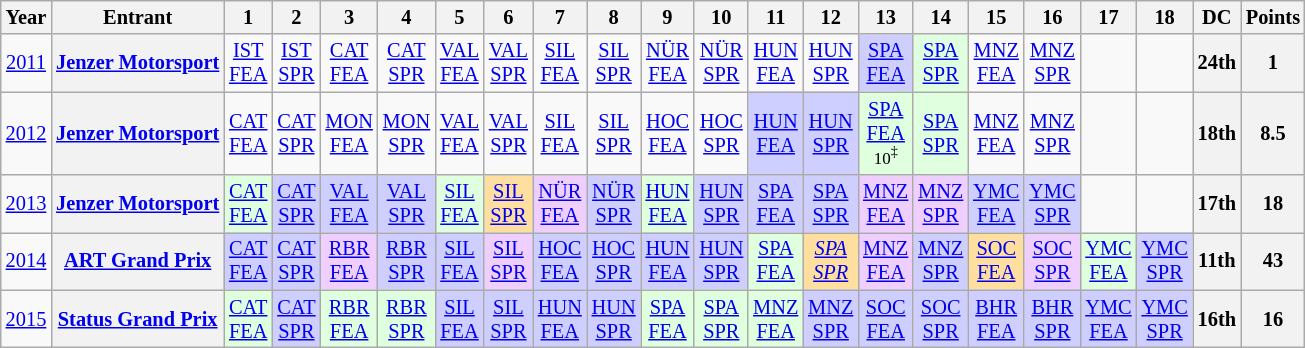<table class="wikitable" style="text-align:center; font-size:85%">
<tr>
<th>Year</th>
<th>Entrant</th>
<th>1</th>
<th>2</th>
<th>3</th>
<th>4</th>
<th>5</th>
<th>6</th>
<th>7</th>
<th>8</th>
<th>9</th>
<th>10</th>
<th>11</th>
<th>12</th>
<th>13</th>
<th>14</th>
<th>15</th>
<th>16</th>
<th>17</th>
<th>18</th>
<th>DC</th>
<th>Points</th>
</tr>
<tr>
<td><a href='#'>2011</a></td>
<th nowrap><a href='#'>Jenzer Motorsport</a></th>
<td><a href='#'>IST<br>FEA</a></td>
<td><a href='#'>IST<br>SPR</a></td>
<td><a href='#'>CAT<br>FEA</a></td>
<td><a href='#'>CAT<br>SPR</a></td>
<td><a href='#'>VAL<br>FEA</a></td>
<td><a href='#'>VAL<br>SPR</a></td>
<td><a href='#'>SIL<br>FEA</a></td>
<td><a href='#'>SIL<br>SPR</a></td>
<td><a href='#'>NÜR<br>FEA</a></td>
<td><a href='#'>NÜR<br>SPR</a></td>
<td><a href='#'>HUN<br>FEA</a></td>
<td><a href='#'>HUN<br>SPR</a></td>
<td style="background:#cfcfff;"><a href='#'>SPA<br>FEA</a><br></td>
<td style="background:#dfffdf;"><a href='#'>SPA<br>SPR</a><br></td>
<td><a href='#'>MNZ<br>FEA</a></td>
<td><a href='#'>MNZ<br>SPR</a></td>
<td></td>
<td></td>
<th>24th</th>
<th>1</th>
</tr>
<tr>
<td><a href='#'>2012</a></td>
<th nowrap><a href='#'>Jenzer Motorsport</a></th>
<td><a href='#'>CAT<br>FEA</a></td>
<td><a href='#'>CAT<br>SPR</a></td>
<td><a href='#'>MON<br>FEA</a></td>
<td><a href='#'>MON<br>SPR</a></td>
<td><a href='#'>VAL<br>FEA</a></td>
<td><a href='#'>VAL<br>SPR</a></td>
<td><a href='#'>SIL<br>FEA</a></td>
<td><a href='#'>SIL<br>SPR</a></td>
<td><a href='#'>HOC<br>FEA</a></td>
<td><a href='#'>HOC<br>SPR</a></td>
<td style="background:#cfcfff;"><a href='#'>HUN<br>FEA</a><br></td>
<td style="background:#cfcfff;"><a href='#'>HUN<br>SPR</a><br></td>
<td style="background:#dfffdf;"><a href='#'>SPA<br>FEA</a><br><small>10<sup>‡</sup></small></td>
<td style="background:#dfffdf;"><a href='#'>SPA<br>SPR</a><br></td>
<td><a href='#'>MNZ<br>FEA</a></td>
<td><a href='#'>MNZ<br>SPR</a></td>
<td></td>
<td></td>
<th>18th</th>
<th>8.5</th>
</tr>
<tr>
<td><a href='#'>2013</a></td>
<th nowrap><a href='#'>Jenzer Motorsport</a></th>
<td style="background:#DFFFDF;"><a href='#'>CAT<br>FEA</a><br></td>
<td style="background:#CFCFFF;"><a href='#'>CAT<br>SPR</a><br></td>
<td style="background:#CFCFFF;"><a href='#'>VAL<br>FEA</a><br></td>
<td style="background:#CFCFFF;"><a href='#'>VAL<br>SPR</a><br></td>
<td style="background:#DFFFDF;"><a href='#'>SIL<br>FEA</a><br></td>
<td style="background:#FFDF9F;"><a href='#'>SIL<br>SPR</a><br></td>
<td style="background:#EFCFFF;"><a href='#'>NÜR<br>FEA</a><br></td>
<td style="background:#CFCFFF;"><a href='#'>NÜR<br>SPR</a><br></td>
<td style="background:#DFFFDF;"><a href='#'>HUN<br>FEA</a><br></td>
<td style="background:#CFCFFF;"><a href='#'>HUN<br>SPR</a><br></td>
<td style="background:#CFCFFF;"><a href='#'>SPA<br>FEA</a><br></td>
<td style="background:#CFCFFF;"><a href='#'>SPA<br>SPR</a><br></td>
<td style="background:#EFCFFF;"><a href='#'>MNZ<br>FEA</a><br></td>
<td style="background:#EFCFFF;"><a href='#'>MNZ<br>SPR</a><br></td>
<td style="background:#CFCFFF;"><a href='#'>YMC<br>FEA</a><br></td>
<td style="background:#CFCFFF;"><a href='#'>YMC<br>SPR</a><br></td>
<td></td>
<td></td>
<th>17th</th>
<th>18</th>
</tr>
<tr>
<td><a href='#'>2014</a></td>
<th nowrap><a href='#'>ART Grand Prix</a></th>
<td style="background:#CFCFFF;"><a href='#'>CAT<br>FEA</a><br></td>
<td style="background:#CFCFFF;"><a href='#'>CAT<br>SPR</a><br></td>
<td style="background:#EFCFFF;"><a href='#'>RBR<br>FEA</a><br></td>
<td style="background:#CFCFFF;"><a href='#'>RBR<br>SPR</a><br></td>
<td style="background:#CFCFFF;"><a href='#'>SIL<br>FEA</a><br></td>
<td style="background:#EFCFFF;"><a href='#'>SIL<br>SPR</a><br></td>
<td style="background:#CFCFFF;"><a href='#'>HOC<br>FEA</a><br></td>
<td style="background:#CFCFFF;"><a href='#'>HOC<br>SPR</a><br></td>
<td style="background:#CFCFFF;"><a href='#'>HUN<br>FEA</a><br></td>
<td style="background:#CFCFFF;"><a href='#'>HUN<br>SPR</a><br></td>
<td style="background:#DFFFDF;"><a href='#'>SPA<br>FEA</a><br></td>
<td style="background:#FFDF9F;"><em><a href='#'>SPA<br>SPR</a></em><br></td>
<td style="background:#EFCFFF;"><a href='#'>MNZ<br>FEA</a><br></td>
<td style="background:#CFCFFF;"><a href='#'>MNZ<br>SPR</a><br></td>
<td style="background:#FFDF9F;"><a href='#'>SOC<br>FEA</a><br></td>
<td style="background:#EFCFFF;"><a href='#'>SOC<br>SPR</a><br></td>
<td style="background:#DFFFDF;"><a href='#'>YMC<br>FEA</a><br></td>
<td style="background:#CFCFFF;"><a href='#'>YMC<br>SPR</a><br></td>
<th>11th</th>
<th>43</th>
</tr>
<tr>
<td><a href='#'>2015</a></td>
<th nowrap><a href='#'>Status Grand Prix</a></th>
<td style="background:#DFFFDF;"><a href='#'>CAT<br>FEA</a><br></td>
<td style="background:#CFCFFF;"><a href='#'>CAT<br>SPR</a><br></td>
<td style="background:#DFFFDF;"><a href='#'>RBR<br>FEA</a><br></td>
<td style="background:#DFFFDF;"><a href='#'>RBR<br>SPR</a><br></td>
<td style="background:#CFCFFF;"><a href='#'>SIL<br>FEA</a><br></td>
<td style="background:#CFCFFF;"><a href='#'>SIL<br>SPR</a><br></td>
<td style="background:#CFCFFF;"><a href='#'>HUN<br>FEA</a><br></td>
<td style="background:#CFCFFF;"><a href='#'>HUN<br>SPR</a><br></td>
<td style="background:#DFFFDF;"><a href='#'>SPA<br>FEA</a><br></td>
<td style="background:#DFFFDF;"><a href='#'>SPA<br>SPR</a><br></td>
<td style="background:#DFFFDF;"><a href='#'>MNZ<br>FEA</a><br></td>
<td style="background:#CFCFFF;"><a href='#'>MNZ<br>SPR</a><br></td>
<td style="background:#CFCFFF;"><a href='#'>SOC<br>FEA</a><br></td>
<td style="background:#CFCFFF;"><a href='#'>SOC<br>SPR</a><br></td>
<td style="background:#CFCFFF;"><a href='#'>BHR<br>FEA</a><br></td>
<td style="background:#CFCFFF;"><a href='#'>BHR<br>SPR</a><br></td>
<td style="background:#CFCFFF;"><a href='#'>YMC<br>FEA</a><br></td>
<td style="background:#CFCFFF;"><a href='#'>YMC<br>SPR</a><br></td>
<th>16th</th>
<th>16</th>
</tr>
</table>
